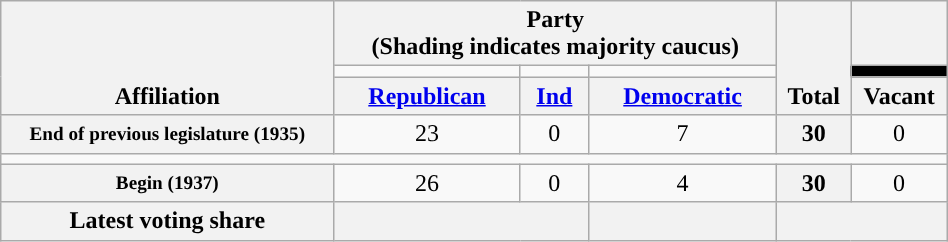<table class=wikitable style="text-align:center; width:50%">
<tr style="vertical-align:bottom;">
<th rowspan=3>Affiliation</th>
<th colspan=3>Party <div>(Shading indicates majority caucus)</div></th>
<th rowspan=3>Total</th>
<th></th>
</tr>
<tr style="height:5px">
<td style="background-color:"></td>
<td style="background-color:"></td>
<td style="background-color:"></td>
<td style="background-color:black"></td>
</tr>
<tr>
<th><a href='#'>Republican</a></th>
<th><a href='#'>Ind</a></th>
<th><a href='#'>Democratic</a></th>
<th>Vacant</th>
</tr>
<tr>
<th nowrap style="font-size:80%">End of previous legislature (1935)</th>
<td>23</td>
<td>0</td>
<td>7</td>
<th>30</th>
<td>0</td>
</tr>
<tr>
<td colspan=6></td>
</tr>
<tr>
<th nowrap style="font-size:80%">Begin (1937)</th>
<td>26</td>
<td>0</td>
<td>4</td>
<th>30</th>
<td>0</td>
</tr>
<tr>
<th>Latest voting share</th>
<th colspan=2 ></th>
<th></th>
<th colspan=2></th>
</tr>
</table>
